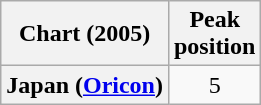<table class="wikitable plainrowheaders" style="text-align:center;">
<tr>
<th scope="col">Chart (2005)</th>
<th scope="col">Peak<br>position</th>
</tr>
<tr>
<th scope="row">Japan (<a href='#'>Oricon</a>)</th>
<td>5</td>
</tr>
</table>
